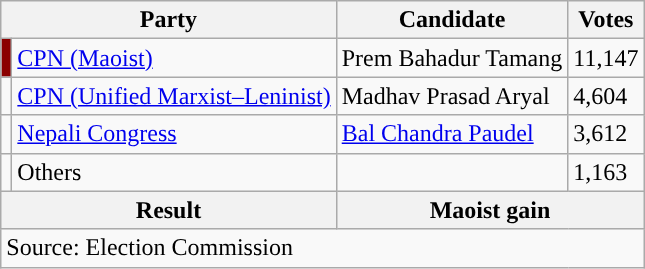<table class="wikitable">
<tr>
<th colspan="2">Party</th>
<th>Candidate</th>
<th>Votes</th>
</tr>
<tr>
<td style="background-color:darkred"></td>
<td><a href='#'>CPN (Maoist)</a></td>
<td>Prem Bahadur Tamang</td>
<td>11,147</td>
</tr>
<tr>
<td style="background-color:"></td>
<td><a href='#'>CPN (Unified Marxist–Leninist)</a></td>
<td>Madhav Prasad Aryal</td>
<td>4,604</td>
</tr>
<tr>
<td style="background-color:"></td>
<td><a href='#'>Nepali Congress</a></td>
<td><a href='#'>Bal Chandra Paudel</a></td>
<td>3,612</td>
</tr>
<tr>
<td></td>
<td>Others</td>
<td></td>
<td>1,163</td>
</tr>
<tr>
<th colspan="2">Result</th>
<th colspan="2">Maoist gain</th>
</tr>
<tr>
<td colspan="4">Source: Election Commission</td>
</tr>
</table>
